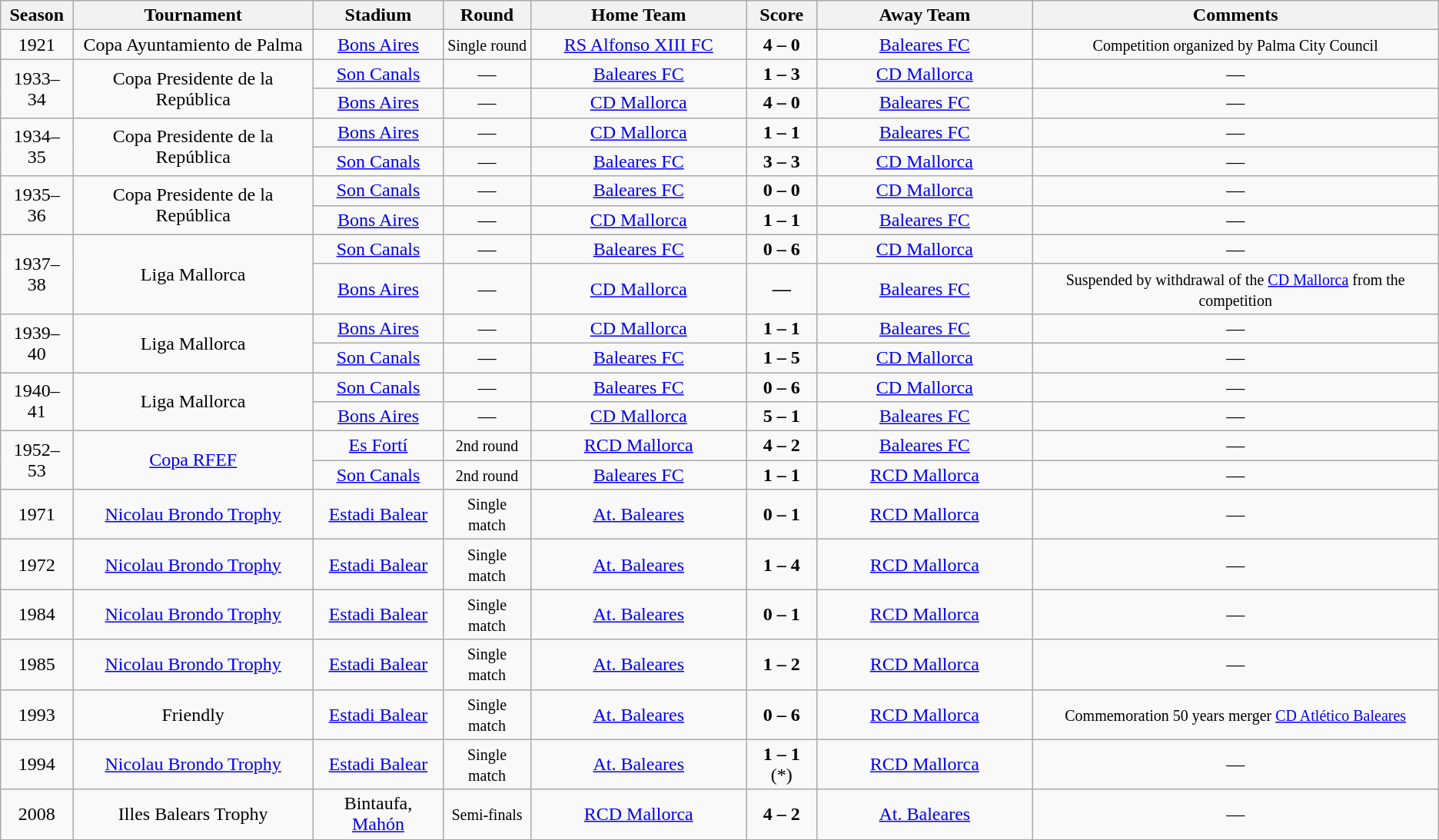<table class="wikitable" style="text-align: center">
<tr>
<th>Season</th>
<th>Tournament</th>
<th>Stadium</th>
<th>Round</th>
<th width=15%>Home Team</th>
<th>Score</th>
<th width=15%>Away Team</th>
<th>Comments</th>
</tr>
<tr>
<td>1921</td>
<td>Copa Ayuntamiento de Palma</td>
<td><a href='#'>Bons Aires</a></td>
<td><small>Single round</small></td>
<td><a href='#'>RS Alfonso XIII FC</a></td>
<td><strong>4 – 0</strong></td>
<td><a href='#'>Baleares FC</a></td>
<td><small>Competition organized by Palma City Council</small></td>
</tr>
<tr>
<td rowspan=2>1933–34</td>
<td rowspan=2>Copa Presidente de la República</td>
<td><a href='#'>Son Canals</a></td>
<td>—</td>
<td><a href='#'>Baleares FC</a></td>
<td><strong>1 – 3</strong></td>
<td><a href='#'>CD Mallorca</a></td>
<td>—</td>
</tr>
<tr>
<td><a href='#'>Bons Aires</a></td>
<td>—</td>
<td><a href='#'>CD Mallorca</a></td>
<td><strong>4 – 0</strong></td>
<td><a href='#'>Baleares FC</a></td>
<td>—</td>
</tr>
<tr>
<td rowspan=2>1934–35</td>
<td rowspan=2>Copa Presidente de la República</td>
<td><a href='#'>Bons Aires</a></td>
<td>—</td>
<td><a href='#'>CD Mallorca</a></td>
<td><strong>1 – 1</strong></td>
<td><a href='#'>Baleares FC</a></td>
<td>—</td>
</tr>
<tr>
<td><a href='#'>Son Canals</a></td>
<td>—</td>
<td><a href='#'>Baleares FC</a></td>
<td><strong>3 – 3</strong></td>
<td><a href='#'>CD Mallorca</a></td>
<td>—</td>
</tr>
<tr>
<td rowspan=2>1935–36</td>
<td rowspan=2>Copa Presidente de la República</td>
<td><a href='#'>Son Canals</a></td>
<td>—</td>
<td><a href='#'>Baleares FC</a></td>
<td><strong>0 – 0</strong></td>
<td><a href='#'>CD Mallorca</a></td>
<td>—</td>
</tr>
<tr>
<td><a href='#'>Bons Aires</a></td>
<td>—</td>
<td><a href='#'>CD Mallorca</a></td>
<td><strong>1 – 1</strong></td>
<td><a href='#'>Baleares FC</a></td>
<td>—</td>
</tr>
<tr>
<td rowspan=2>1937–38</td>
<td rowspan=2>Liga Mallorca</td>
<td><a href='#'>Son Canals</a></td>
<td>—</td>
<td><a href='#'>Baleares FC</a></td>
<td><strong>0 – 6</strong></td>
<td><a href='#'>CD Mallorca</a></td>
<td>—</td>
</tr>
<tr>
<td><a href='#'>Bons Aires</a></td>
<td>—</td>
<td><a href='#'>CD Mallorca</a></td>
<td><strong>—</strong></td>
<td><a href='#'>Baleares FC</a></td>
<td><small>Suspended by withdrawal of the <a href='#'>CD Mallorca</a> from the competition</small></td>
</tr>
<tr>
<td rowspan=2>1939–40</td>
<td rowspan=2>Liga Mallorca</td>
<td><a href='#'>Bons Aires</a></td>
<td>—</td>
<td><a href='#'>CD Mallorca</a></td>
<td><strong>1 – 1</strong></td>
<td><a href='#'>Baleares FC</a></td>
<td>—</td>
</tr>
<tr>
<td><a href='#'>Son Canals</a></td>
<td>—</td>
<td><a href='#'>Baleares FC</a></td>
<td><strong>1 – 5</strong></td>
<td><a href='#'>CD Mallorca</a></td>
<td>—</td>
</tr>
<tr>
<td rowspan=2>1940–41</td>
<td rowspan=2>Liga Mallorca</td>
<td><a href='#'>Son Canals</a></td>
<td>—</td>
<td><a href='#'>Baleares FC</a></td>
<td><strong>0 – 6</strong></td>
<td><a href='#'>CD Mallorca</a></td>
<td>—</td>
</tr>
<tr>
<td><a href='#'>Bons Aires</a></td>
<td>—</td>
<td><a href='#'>CD Mallorca</a></td>
<td><strong>5 – 1</strong></td>
<td><a href='#'>Baleares FC</a></td>
<td>—</td>
</tr>
<tr>
<td rowspan=2>1952–53</td>
<td rowspan=2><a href='#'>Copa RFEF</a></td>
<td><a href='#'>Es Fortí</a></td>
<td><small>2nd round</small></td>
<td><a href='#'>RCD Mallorca</a></td>
<td><strong>4 – 2</strong></td>
<td><a href='#'>Baleares FC</a></td>
<td>—</td>
</tr>
<tr>
<td><a href='#'>Son Canals</a></td>
<td><small>2nd round</small></td>
<td><a href='#'>Baleares FC</a></td>
<td><strong>1 – 1</strong></td>
<td><a href='#'>RCD Mallorca</a></td>
<td>—</td>
</tr>
<tr>
<td>1971</td>
<td><a href='#'>Nicolau Brondo Trophy</a></td>
<td><a href='#'>Estadi Balear</a></td>
<td><small>Single match</small></td>
<td><a href='#'>At. Baleares</a></td>
<td><strong>0 – 1</strong></td>
<td><a href='#'>RCD Mallorca</a></td>
<td>—</td>
</tr>
<tr>
<td>1972</td>
<td><a href='#'>Nicolau Brondo Trophy</a></td>
<td><a href='#'>Estadi Balear</a></td>
<td><small>Single match</small></td>
<td><a href='#'>At. Baleares</a></td>
<td><strong>1 – 4</strong></td>
<td><a href='#'>RCD Mallorca</a></td>
<td>—</td>
</tr>
<tr>
<td>1984</td>
<td><a href='#'>Nicolau Brondo Trophy</a></td>
<td><a href='#'>Estadi Balear</a></td>
<td><small>Single match</small></td>
<td><a href='#'>At. Baleares</a></td>
<td><strong>0 – 1</strong></td>
<td><a href='#'>RCD Mallorca</a></td>
<td>—</td>
</tr>
<tr>
<td>1985</td>
<td><a href='#'>Nicolau Brondo Trophy</a></td>
<td><a href='#'>Estadi Balear</a></td>
<td><small>Single match</small></td>
<td><a href='#'>At. Baleares</a></td>
<td><strong>1 – 2</strong></td>
<td><a href='#'>RCD Mallorca</a></td>
<td>—</td>
</tr>
<tr>
<td>1993</td>
<td>Friendly</td>
<td><a href='#'>Estadi Balear</a></td>
<td><small>Single match</small></td>
<td><a href='#'>At. Baleares</a></td>
<td><strong>0 – 6</strong></td>
<td><a href='#'>RCD Mallorca</a></td>
<td><small>Commemoration 50 years merger <a href='#'>CD Atlético Baleares</a></small></td>
</tr>
<tr>
<td>1994</td>
<td><a href='#'>Nicolau Brondo Trophy</a></td>
<td><a href='#'>Estadi Balear</a></td>
<td><small>Single match</small></td>
<td><a href='#'>At. Baleares</a></td>
<td><strong>1 – 1</strong> (*)</td>
<td><a href='#'>RCD Mallorca</a></td>
<td>—</td>
</tr>
<tr>
<td>2008</td>
<td>Illes Balears Trophy</td>
<td>Bintaufa, <a href='#'>Mahón</a></td>
<td><small>Semi-finals</small></td>
<td><a href='#'>RCD Mallorca</a></td>
<td><strong>4 – 2</strong></td>
<td><a href='#'>At. Baleares</a></td>
<td>—</td>
</tr>
</table>
